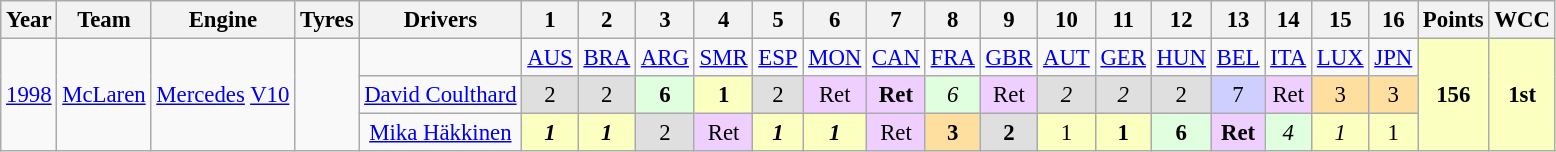<table class="wikitable" style="text-align:center; font-size:95%">
<tr>
<th>Year</th>
<th>Team</th>
<th>Engine</th>
<th>Tyres</th>
<th>Drivers</th>
<th>1</th>
<th>2</th>
<th>3</th>
<th>4</th>
<th>5</th>
<th>6</th>
<th>7</th>
<th>8</th>
<th>9</th>
<th>10</th>
<th>11</th>
<th>12</th>
<th>13</th>
<th>14</th>
<th>15</th>
<th>16</th>
<th>Points</th>
<th>WCC</th>
</tr>
<tr>
<td rowspan="3"><a href='#'>1998</a></td>
<td rowspan="3"><a href='#'>McLaren</a></td>
<td rowspan="3"><a href='#'>Mercedes</a> <a href='#'>V10</a></td>
<td rowspan="3"></td>
<td></td>
<td><a href='#'>AUS</a></td>
<td><a href='#'>BRA</a></td>
<td><a href='#'>ARG</a></td>
<td><a href='#'>SMR</a></td>
<td><a href='#'>ESP</a></td>
<td><a href='#'>MON</a></td>
<td><a href='#'>CAN</a></td>
<td><a href='#'>FRA</a></td>
<td><a href='#'>GBR</a></td>
<td><a href='#'>AUT</a></td>
<td><a href='#'>GER</a></td>
<td><a href='#'>HUN</a></td>
<td><a href='#'>BEL</a></td>
<td><a href='#'>ITA</a></td>
<td><a href='#'>LUX</a></td>
<td><a href='#'>JPN</a></td>
<td rowspan="3" style="background:#FBFFBF;"><strong>156</strong></td>
<td rowspan="3" style="background:#FBFFBF;"><strong>1st</strong></td>
</tr>
<tr>
<td><a href='#'>David Coulthard</a></td>
<td style="background:#DFDFDF;">2</td>
<td style="background:#DFDFDF;">2</td>
<td style="background:#DFFFDF;"><strong>6</strong></td>
<td style="background:#FBFFBF;"><strong>1</strong></td>
<td style="background:#DFDFDF;">2</td>
<td style="background:#EFCFFF;">Ret</td>
<td style="background:#EFCFFF;"><strong>Ret</strong></td>
<td style="background:#DFFFDF;"><em>6</em></td>
<td style="background:#EFCFFF;">Ret</td>
<td style="background:#DFDFDF;"><em>2</em></td>
<td style="background:#DFDFDF;"><em>2</em></td>
<td style="background:#DFDFDF;">2</td>
<td style="background:#CFCFFF;">7</td>
<td style="background:#EFCFFF;">Ret</td>
<td style="background:#FFDF9F;">3</td>
<td style="background:#FFDF9F;">3</td>
</tr>
<tr>
<td><a href='#'>Mika Häkkinen</a></td>
<td style="background:#FBFFBF;"><strong><em>1</em></strong></td>
<td style="background:#FBFFBF;"><strong><em>1</em></strong></td>
<td style="background:#DFDFDF;">2</td>
<td style="background:#EFCFFF;">Ret</td>
<td style="background:#FBFFBF;"><strong><em>1</em></strong></td>
<td style="background:#FBFFBF;"><strong><em>1</em></strong></td>
<td style="background:#EFCFFF;">Ret</td>
<td style="background:#FFDF9F;"><strong>3</strong></td>
<td style="background:#DFDFDF;"><strong>2</strong></td>
<td style="background:#FBFFBF;">1</td>
<td style="background:#FBFFBF;"><strong>1</strong></td>
<td style="background:#DFFFDF;"><strong>6</strong></td>
<td style="background:#EFCFFF;"><strong>Ret</strong></td>
<td style="background:#DFFFDF;"><em>4</em></td>
<td style="background:#FBFFBF;"><em>1</em></td>
<td style="background:#FBFFBF;">1</td>
</tr>
</table>
